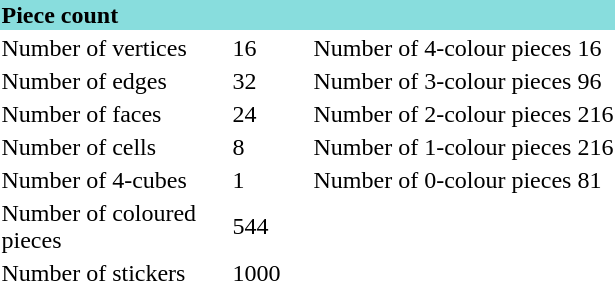<table>
<tr>
<td colspan="4" style="background:#88DDDD;font-weight:bold;">Piece count</td>
</tr>
<tr>
<td>Number of vertices</td>
<td style="width:50px;">16</td>
<td>Number of 4-colour pieces</td>
<td>16</td>
</tr>
<tr>
<td>Number of edges</td>
<td>32</td>
<td>Number of 3-colour pieces</td>
<td>96</td>
</tr>
<tr>
<td>Number of faces</td>
<td>24</td>
<td>Number of 2-colour pieces</td>
<td>216</td>
</tr>
<tr>
<td>Number of cells</td>
<td>8</td>
<td>Number of 1-colour pieces</td>
<td>216</td>
</tr>
<tr>
<td>Number of 4-cubes</td>
<td>1</td>
<td>Number of 0-colour pieces</td>
<td>81</td>
</tr>
<tr>
<td style="width:150px;">Number of coloured pieces</td>
<td>544</td>
</tr>
<tr>
<td>Number of stickers</td>
<td>1000</td>
</tr>
</table>
